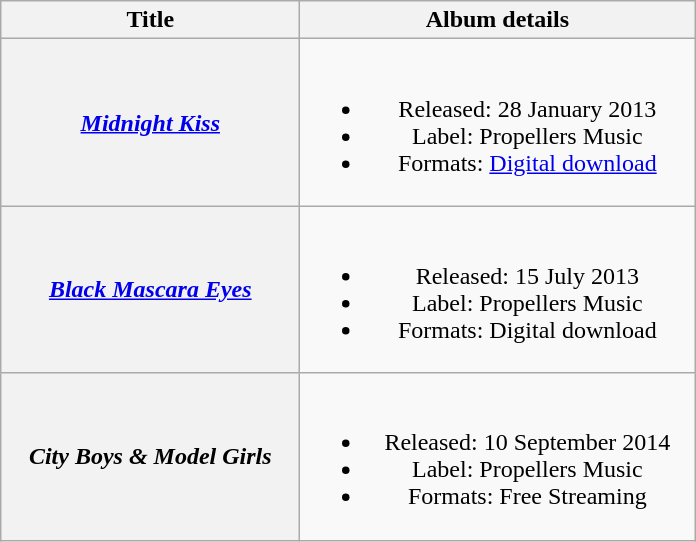<table class="wikitable plainrowheaders" style="text-align:center;" border="1">
<tr>
<th scope="col" style="width:12em;">Title</th>
<th scope="col" style="width:16em;">Album details</th>
</tr>
<tr>
<th scope="row"><em><a href='#'>Midnight Kiss</a></em></th>
<td><br><ul><li>Released: 28 January 2013</li><li>Label: Propellers Music</li><li>Formats: <a href='#'>Digital download</a></li></ul></td>
</tr>
<tr>
<th scope="row"><em><a href='#'>Black Mascara Eyes</a></em></th>
<td><br><ul><li>Released: 15 July 2013</li><li>Label: Propellers Music</li><li>Formats: Digital download</li></ul></td>
</tr>
<tr>
<th scope="row"><em>City Boys & Model Girls</em></th>
<td><br><ul><li>Released: 10 September 2014</li><li>Label: Propellers Music</li><li>Formats: Free Streaming</li></ul></td>
</tr>
</table>
